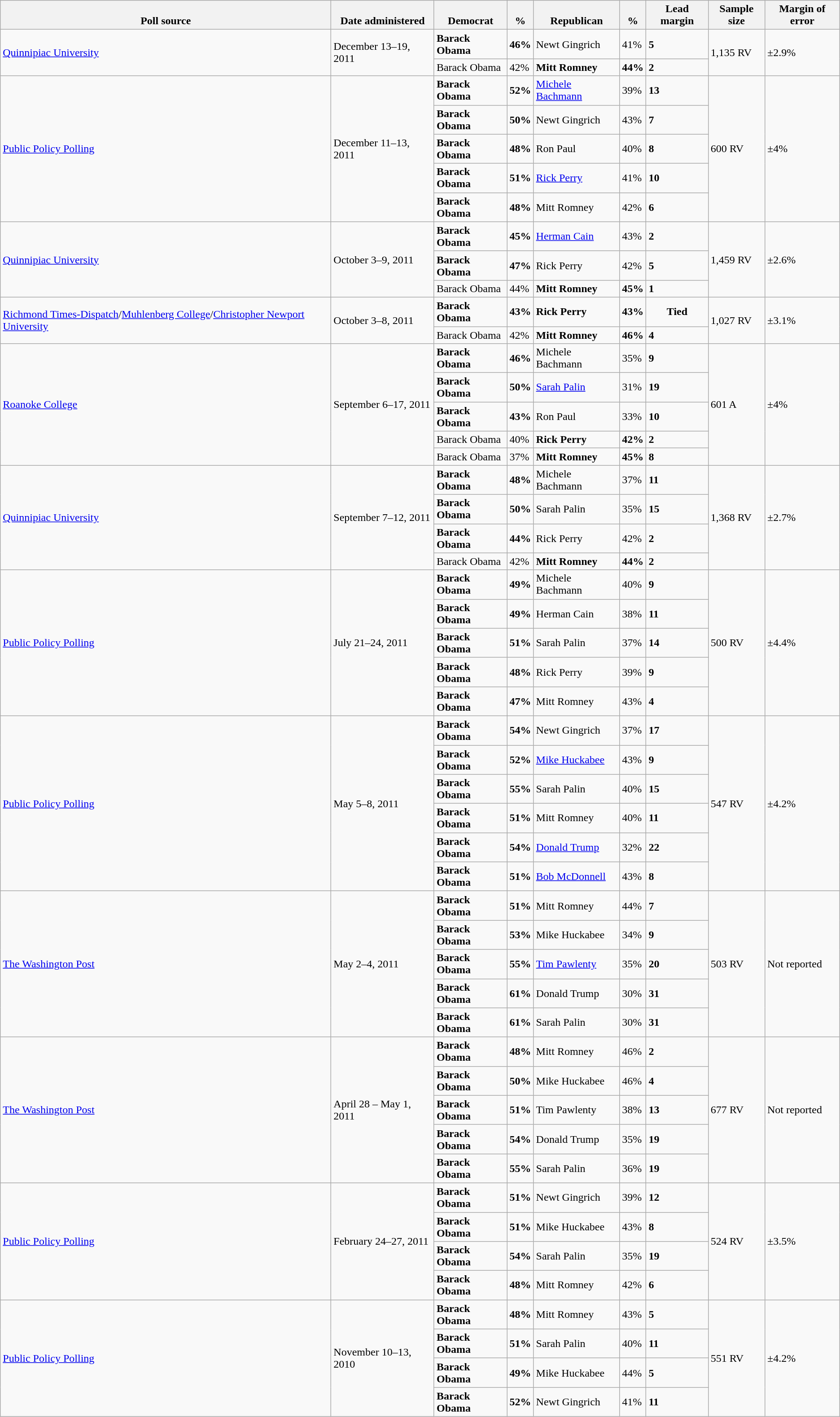<table class="wikitable">
<tr valign=bottom>
<th>Poll source</th>
<th>Date administered</th>
<th>Democrat</th>
<th>%</th>
<th>Republican</th>
<th>%</th>
<th>Lead margin</th>
<th>Sample size</th>
<th>Margin of error</th>
</tr>
<tr>
<td rowspan=2><a href='#'>Quinnipiac University</a></td>
<td rowspan=2>December 13–19, 2011</td>
<td><strong>Barack Obama</strong></td>
<td><strong>46%</strong></td>
<td>Newt Gingrich</td>
<td>41%</td>
<td><strong>5</strong></td>
<td rowspan=2>1,135 RV</td>
<td rowspan=2>±2.9%</td>
</tr>
<tr>
<td>Barack Obama</td>
<td>42%</td>
<td><strong>Mitt Romney</strong></td>
<td><strong>44%</strong></td>
<td><strong>2</strong></td>
</tr>
<tr>
<td rowspan=5><a href='#'>Public Policy Polling</a></td>
<td rowspan=5>December 11–13, 2011</td>
<td><strong>Barack Obama</strong></td>
<td><strong>52%</strong></td>
<td><a href='#'>Michele Bachmann</a></td>
<td>39%</td>
<td><strong>13</strong></td>
<td rowspan=5>600 RV</td>
<td rowspan=5>±4%</td>
</tr>
<tr>
<td><strong>Barack Obama</strong></td>
<td><strong>50%</strong></td>
<td>Newt Gingrich</td>
<td>43%</td>
<td><strong>7</strong></td>
</tr>
<tr>
<td><strong>Barack Obama</strong></td>
<td><strong>48%</strong></td>
<td>Ron Paul</td>
<td>40%</td>
<td><strong>8</strong></td>
</tr>
<tr>
<td><strong>Barack Obama</strong></td>
<td><strong>51%</strong></td>
<td><a href='#'>Rick Perry</a></td>
<td>41%</td>
<td><strong>10</strong></td>
</tr>
<tr>
<td><strong>Barack Obama</strong></td>
<td><strong>48%</strong></td>
<td>Mitt Romney</td>
<td>42%</td>
<td><strong>6</strong></td>
</tr>
<tr>
<td rowspan=3><a href='#'>Quinnipiac University</a></td>
<td rowspan=3>October 3–9, 2011</td>
<td><strong>Barack Obama</strong></td>
<td><strong>45%</strong></td>
<td><a href='#'>Herman Cain</a></td>
<td>43%</td>
<td><strong>2</strong></td>
<td rowspan=3>1,459 RV</td>
<td rowspan=3>±2.6%</td>
</tr>
<tr>
<td><strong>Barack Obama</strong></td>
<td><strong>47%</strong></td>
<td>Rick Perry</td>
<td>42%</td>
<td><strong>5</strong></td>
</tr>
<tr>
<td>Barack Obama</td>
<td>44%</td>
<td><strong>Mitt Romney</strong></td>
<td><strong>45%</strong></td>
<td><strong>1</strong></td>
</tr>
<tr>
<td rowspan=2><a href='#'>Richmond Times-Dispatch</a>/<a href='#'>Muhlenberg College</a>/<a href='#'>Christopher Newport University</a></td>
<td rowspan=2>October 3–8, 2011</td>
<td><strong>Barack Obama</strong></td>
<td><strong>43%</strong></td>
<td><strong>Rick Perry</strong></td>
<td><strong>43%</strong></td>
<td align=center><strong>Tied</strong></td>
<td rowspan=2>1,027 RV</td>
<td rowspan=2>±3.1%</td>
</tr>
<tr>
<td>Barack Obama</td>
<td>42%</td>
<td><strong>Mitt Romney</strong></td>
<td><strong>46%</strong></td>
<td><strong>4</strong></td>
</tr>
<tr>
<td rowspan=5><a href='#'>Roanoke College</a></td>
<td rowspan=5>September 6–17, 2011</td>
<td><strong>Barack Obama</strong></td>
<td><strong>46%</strong></td>
<td>Michele Bachmann</td>
<td>35%</td>
<td><strong>9</strong></td>
<td rowspan=5>601 A</td>
<td rowspan=5>±4%</td>
</tr>
<tr>
<td><strong>Barack Obama</strong></td>
<td><strong>50%</strong></td>
<td><a href='#'>Sarah Palin</a></td>
<td>31%</td>
<td><strong>19</strong></td>
</tr>
<tr>
<td><strong>Barack Obama</strong></td>
<td><strong>43%</strong></td>
<td>Ron Paul</td>
<td>33%</td>
<td><strong>10</strong></td>
</tr>
<tr>
<td>Barack Obama</td>
<td>40%</td>
<td><strong>Rick Perry</strong></td>
<td><strong>42%</strong></td>
<td><strong>2</strong></td>
</tr>
<tr>
<td>Barack Obama</td>
<td>37%</td>
<td><strong>Mitt Romney</strong></td>
<td><strong>45%</strong></td>
<td><strong>8</strong></td>
</tr>
<tr>
<td rowspan=4><a href='#'>Quinnipiac University</a></td>
<td rowspan=4>September 7–12, 2011</td>
<td><strong>Barack Obama</strong></td>
<td><strong>48%</strong></td>
<td>Michele Bachmann</td>
<td>37%</td>
<td><strong>11</strong></td>
<td rowspan=4>1,368 RV</td>
<td rowspan=4>±2.7%</td>
</tr>
<tr>
<td><strong>Barack Obama</strong></td>
<td><strong>50%</strong></td>
<td>Sarah Palin</td>
<td>35%</td>
<td><strong>15</strong></td>
</tr>
<tr>
<td><strong>Barack Obama</strong></td>
<td><strong>44%</strong></td>
<td>Rick Perry</td>
<td>42%</td>
<td><strong>2</strong></td>
</tr>
<tr>
<td>Barack Obama</td>
<td>42%</td>
<td><strong>Mitt Romney</strong></td>
<td><strong>44%</strong></td>
<td><strong>2</strong></td>
</tr>
<tr>
<td rowspan=5><a href='#'>Public Policy Polling</a></td>
<td rowspan=5>July 21–24, 2011</td>
<td><strong>Barack Obama</strong></td>
<td><strong>49%</strong></td>
<td>Michele Bachmann</td>
<td>40%</td>
<td><strong>9</strong></td>
<td rowspan=5>500 RV</td>
<td rowspan=5>±4.4%</td>
</tr>
<tr>
<td><strong>Barack Obama</strong></td>
<td><strong>49%</strong></td>
<td>Herman Cain</td>
<td>38%</td>
<td><strong>11</strong></td>
</tr>
<tr>
<td><strong>Barack Obama</strong></td>
<td><strong>51%</strong></td>
<td>Sarah Palin</td>
<td>37%</td>
<td><strong>14</strong></td>
</tr>
<tr>
<td><strong>Barack Obama</strong></td>
<td><strong>48%</strong></td>
<td>Rick Perry</td>
<td>39%</td>
<td><strong>9</strong></td>
</tr>
<tr>
<td><strong>Barack Obama</strong></td>
<td><strong>47%</strong></td>
<td>Mitt Romney</td>
<td>43%</td>
<td><strong>4</strong></td>
</tr>
<tr>
<td rowspan=6><a href='#'>Public Policy Polling</a></td>
<td rowspan=6>May 5–8, 2011</td>
<td><strong>Barack Obama</strong></td>
<td><strong>54%</strong></td>
<td>Newt Gingrich</td>
<td>37%</td>
<td><strong>17</strong></td>
<td rowspan=6>547 RV</td>
<td rowspan=6>±4.2%</td>
</tr>
<tr>
<td><strong>Barack Obama</strong></td>
<td><strong>52%</strong></td>
<td><a href='#'>Mike Huckabee</a></td>
<td>43%</td>
<td><strong>9</strong></td>
</tr>
<tr>
<td><strong>Barack Obama</strong></td>
<td><strong>55%</strong></td>
<td>Sarah Palin</td>
<td>40%</td>
<td><strong>15</strong></td>
</tr>
<tr>
<td><strong>Barack Obama</strong></td>
<td><strong>51%</strong></td>
<td>Mitt Romney</td>
<td>40%</td>
<td><strong>11</strong></td>
</tr>
<tr>
<td><strong>Barack Obama</strong></td>
<td><strong>54%</strong></td>
<td><a href='#'>Donald Trump</a></td>
<td>32%</td>
<td><strong>22</strong></td>
</tr>
<tr>
<td><strong>Barack Obama</strong></td>
<td><strong>51%</strong></td>
<td><a href='#'>Bob McDonnell</a></td>
<td>43%</td>
<td><strong>8</strong></td>
</tr>
<tr>
<td rowspan=5><a href='#'>The Washington Post</a></td>
<td rowspan=5>May 2–4, 2011</td>
<td><strong>Barack Obama</strong></td>
<td><strong>51%</strong></td>
<td>Mitt Romney</td>
<td>44%</td>
<td><strong>7</strong></td>
<td rowspan=5>503 RV</td>
<td rowspan=5>Not reported</td>
</tr>
<tr>
<td><strong>Barack Obama</strong></td>
<td><strong>53%</strong></td>
<td>Mike Huckabee</td>
<td>34%</td>
<td><strong>9</strong></td>
</tr>
<tr>
<td><strong>Barack Obama</strong></td>
<td><strong>55%</strong></td>
<td><a href='#'>Tim Pawlenty</a></td>
<td>35%</td>
<td><strong>20</strong></td>
</tr>
<tr>
<td><strong>Barack Obama</strong></td>
<td><strong>61%</strong></td>
<td>Donald Trump</td>
<td>30%</td>
<td><strong>31</strong></td>
</tr>
<tr>
<td><strong>Barack Obama</strong></td>
<td><strong>61%</strong></td>
<td>Sarah Palin</td>
<td>30%</td>
<td><strong>31</strong></td>
</tr>
<tr>
<td rowspan=5><a href='#'>The Washington Post</a></td>
<td rowspan=5>April 28 – May 1, 2011</td>
<td><strong>Barack Obama</strong></td>
<td><strong>48%</strong></td>
<td>Mitt Romney</td>
<td>46%</td>
<td><strong>2</strong></td>
<td rowspan=5>677 RV</td>
<td rowspan=5>Not reported</td>
</tr>
<tr>
<td><strong>Barack Obama</strong></td>
<td><strong>50%</strong></td>
<td>Mike Huckabee</td>
<td>46%</td>
<td><strong>4</strong></td>
</tr>
<tr>
<td><strong>Barack Obama</strong></td>
<td><strong>51%</strong></td>
<td>Tim Pawlenty</td>
<td>38%</td>
<td><strong>13</strong></td>
</tr>
<tr>
<td><strong>Barack Obama</strong></td>
<td><strong>54%</strong></td>
<td>Donald Trump</td>
<td>35%</td>
<td><strong>19</strong></td>
</tr>
<tr>
<td><strong>Barack Obama</strong></td>
<td><strong>55%</strong></td>
<td>Sarah Palin</td>
<td>36%</td>
<td><strong>19</strong></td>
</tr>
<tr>
<td rowspan=4><a href='#'>Public Policy Polling</a></td>
<td rowspan=4>February 24–27, 2011</td>
<td><strong>Barack Obama</strong></td>
<td><strong>51%</strong></td>
<td>Newt Gingrich</td>
<td>39%</td>
<td><strong>12</strong></td>
<td rowspan=4>524 RV</td>
<td rowspan=4>±3.5%</td>
</tr>
<tr>
<td><strong>Barack Obama</strong></td>
<td><strong>51%</strong></td>
<td>Mike Huckabee</td>
<td>43%</td>
<td><strong>8</strong></td>
</tr>
<tr>
<td><strong>Barack Obama</strong></td>
<td><strong>54%</strong></td>
<td>Sarah Palin</td>
<td>35%</td>
<td><strong>19</strong></td>
</tr>
<tr>
<td><strong>Barack Obama</strong></td>
<td><strong>48%</strong></td>
<td>Mitt Romney</td>
<td>42%</td>
<td><strong>6</strong></td>
</tr>
<tr>
<td rowspan=4><a href='#'>Public Policy Polling</a></td>
<td rowspan=4>November 10–13, 2010</td>
<td><strong>Barack Obama</strong></td>
<td><strong>48%</strong></td>
<td>Mitt Romney</td>
<td>43%</td>
<td><strong>5</strong></td>
<td rowspan=4>551 RV</td>
<td rowspan=4>±4.2%</td>
</tr>
<tr>
<td><strong>Barack Obama</strong></td>
<td><strong>51%</strong></td>
<td>Sarah Palin</td>
<td>40%</td>
<td><strong>11</strong></td>
</tr>
<tr>
<td><strong>Barack Obama</strong></td>
<td><strong>49%</strong></td>
<td>Mike Huckabee</td>
<td>44%</td>
<td><strong>5</strong></td>
</tr>
<tr>
<td><strong>Barack Obama</strong></td>
<td><strong>52%</strong></td>
<td>Newt Gingrich</td>
<td>41%</td>
<td><strong>11</strong></td>
</tr>
</table>
